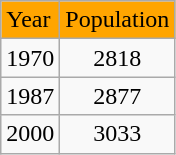<table class="wikitable">
<tr bgcolor="orange">
<td>Year</td>
<td>Population</td>
</tr>
<tr>
<td>1970</td>
<td align=center>2818</td>
</tr>
<tr>
<td>1987</td>
<td align=center>2877</td>
</tr>
<tr>
<td>2000</td>
<td align=center>3033</td>
</tr>
</table>
